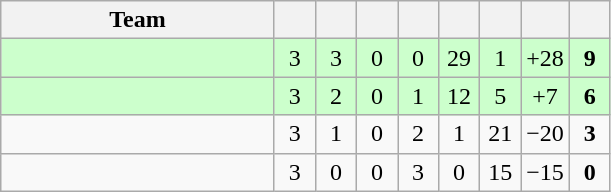<table class="wikitable" style="text-align: center;">
<tr>
<th width="175">Team</th>
<th width="20"></th>
<th width="20"></th>
<th width="20"></th>
<th width="20"></th>
<th width="20"></th>
<th width="20"></th>
<th width="20"></th>
<th width="20"></th>
</tr>
<tr bgcolor=ccffcc>
<td align=left></td>
<td>3</td>
<td>3</td>
<td>0</td>
<td>0</td>
<td>29</td>
<td>1</td>
<td>+28</td>
<td><strong>9</strong></td>
</tr>
<tr bgcolor=ccffcc>
<td align=left></td>
<td>3</td>
<td>2</td>
<td>0</td>
<td>1</td>
<td>12</td>
<td>5</td>
<td>+7</td>
<td><strong>6</strong></td>
</tr>
<tr bgcolor=>
<td align=left></td>
<td>3</td>
<td>1</td>
<td>0</td>
<td>2</td>
<td>1</td>
<td>21</td>
<td>−20</td>
<td><strong>3</strong></td>
</tr>
<tr bgcolor=>
<td align=left><em></em></td>
<td>3</td>
<td>0</td>
<td>0</td>
<td>3</td>
<td>0</td>
<td>15</td>
<td>−15</td>
<td><strong>0</strong></td>
</tr>
</table>
